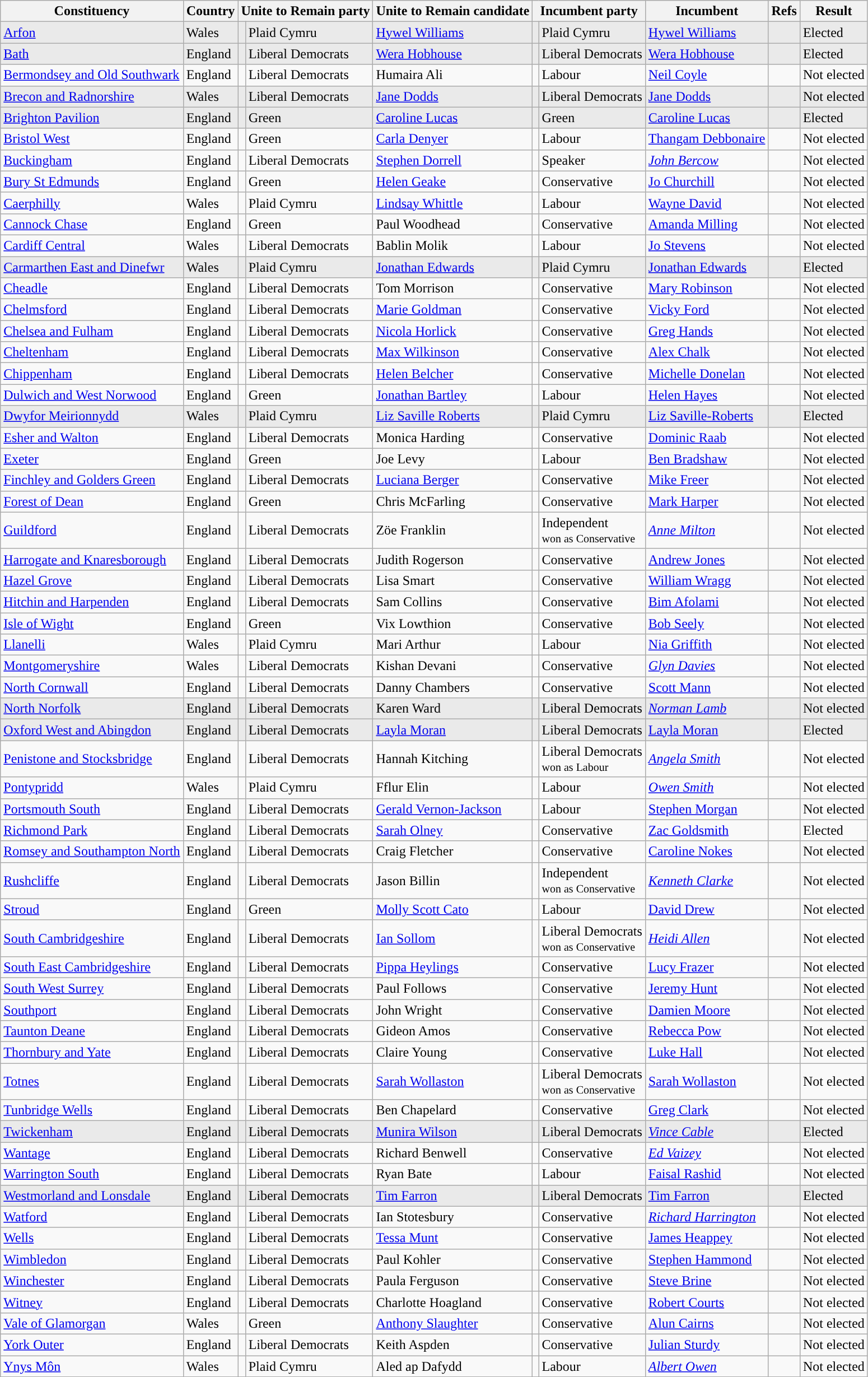<table class="wikitable sortable">
<tr>
<th>Constituency</th>
<th>Country</th>
<th colspan="2">Unite to Remain party</th>
<th>Unite to Remain candidate</th>
<th colspan="2">Incumbent party</th>
<th>Incumbent</th>
<th>Refs</th>
<th>Result</th>
</tr>
<tr style="background:#eaeaea;" |>
<td><a href='#'>Arfon</a></td>
<td>Wales</td>
<td style="background-color: "></td>
<td>Plaid Cymru</td>
<td><a href='#'>Hywel Williams</a></td>
<td style="background-color: "></td>
<td>Plaid Cymru</td>
<td><a href='#'>Hywel Williams</a></td>
<td></td>
<td>Elected</td>
</tr>
<tr style="background:#eaeaea;" |>
<td><a href='#'>Bath</a></td>
<td>England</td>
<td style="background-color: "></td>
<td>Liberal Democrats</td>
<td><a href='#'>Wera Hobhouse</a></td>
<td style="background-color: "></td>
<td>Liberal Democrats</td>
<td><a href='#'>Wera Hobhouse</a></td>
<td></td>
<td>Elected</td>
</tr>
<tr>
<td><a href='#'>Bermondsey and Old Southwark</a></td>
<td>England</td>
<td style="background-color: "></td>
<td>Liberal Democrats</td>
<td>Humaira Ali</td>
<td style="background-color: "></td>
<td>Labour</td>
<td><a href='#'>Neil Coyle</a></td>
<td></td>
<td>Not elected</td>
</tr>
<tr style="background:#eaeaea;" |>
<td><a href='#'>Brecon and Radnorshire</a></td>
<td>Wales</td>
<td style="background-color: "></td>
<td>Liberal Democrats</td>
<td><a href='#'>Jane Dodds</a></td>
<td style="background-color: "></td>
<td>Liberal Democrats</td>
<td><a href='#'>Jane Dodds</a></td>
<td></td>
<td>Not elected</td>
</tr>
<tr style="background:#eaeaea;" |>
<td><a href='#'>Brighton Pavilion</a></td>
<td>England</td>
<td style="background-color: "></td>
<td>Green</td>
<td><a href='#'>Caroline Lucas</a></td>
<td style="background-color: "></td>
<td>Green</td>
<td><a href='#'>Caroline Lucas</a></td>
<td></td>
<td>Elected</td>
</tr>
<tr>
<td><a href='#'>Bristol West</a></td>
<td>England</td>
<td style="background-color: "></td>
<td>Green</td>
<td><a href='#'>Carla Denyer</a></td>
<td style="background-color: "></td>
<td>Labour</td>
<td><a href='#'>Thangam Debbonaire</a></td>
<td></td>
<td>Not elected</td>
</tr>
<tr>
<td><a href='#'>Buckingham</a></td>
<td>England</td>
<td style="background-color: "></td>
<td>Liberal Democrats</td>
<td><a href='#'>Stephen Dorrell</a></td>
<td></td>
<td>Speaker</td>
<td><em><a href='#'>John Bercow</a></em></td>
<td></td>
<td>Not elected</td>
</tr>
<tr>
<td><a href='#'>Bury St Edmunds</a></td>
<td>England</td>
<td style="background-color: "></td>
<td>Green</td>
<td><a href='#'>Helen Geake</a></td>
<td style="background-color: "></td>
<td>Conservative</td>
<td><a href='#'>Jo Churchill</a></td>
<td></td>
<td>Not elected</td>
</tr>
<tr>
<td><a href='#'>Caerphilly</a></td>
<td>Wales</td>
<td style="background-color: "></td>
<td>Plaid Cymru</td>
<td><a href='#'>Lindsay Whittle</a></td>
<td style="background-color: "></td>
<td>Labour</td>
<td><a href='#'>Wayne David</a></td>
<td></td>
<td>Not elected</td>
</tr>
<tr>
<td><a href='#'>Cannock Chase</a></td>
<td>England</td>
<td style="background-color: "></td>
<td>Green</td>
<td>Paul Woodhead</td>
<td style="background-color: "></td>
<td>Conservative</td>
<td><a href='#'>Amanda Milling</a></td>
<td></td>
<td>Not elected</td>
</tr>
<tr>
<td><a href='#'>Cardiff Central</a></td>
<td>Wales</td>
<td style="background-color: "></td>
<td>Liberal Democrats</td>
<td>Bablin Molik</td>
<td style="background-color: "></td>
<td>Labour</td>
<td><a href='#'>Jo Stevens</a></td>
<td></td>
<td>Not elected</td>
</tr>
<tr style="background:#eaeaea;" |>
<td><a href='#'>Carmarthen East and Dinefwr</a></td>
<td>Wales</td>
<td style="background-color: "></td>
<td>Plaid Cymru</td>
<td><a href='#'>Jonathan Edwards</a></td>
<td style="background-color: "></td>
<td>Plaid Cymru</td>
<td><a href='#'>Jonathan Edwards</a></td>
<td></td>
<td>Elected</td>
</tr>
<tr>
<td><a href='#'>Cheadle</a></td>
<td>England</td>
<td style="background-color: "></td>
<td>Liberal Democrats</td>
<td>Tom Morrison</td>
<td style="background-color: "></td>
<td>Conservative</td>
<td><a href='#'>Mary Robinson</a></td>
<td></td>
<td>Not elected</td>
</tr>
<tr>
<td><a href='#'>Chelmsford</a></td>
<td>England</td>
<td style="background-color: "></td>
<td>Liberal Democrats</td>
<td><a href='#'>Marie Goldman</a></td>
<td style="background-color: "></td>
<td>Conservative</td>
<td><a href='#'>Vicky Ford</a></td>
<td></td>
<td>Not elected</td>
</tr>
<tr>
<td><a href='#'>Chelsea and Fulham</a></td>
<td>England</td>
<td style="background-color: "></td>
<td>Liberal Democrats</td>
<td><a href='#'>Nicola Horlick</a></td>
<td style="background-color: "></td>
<td>Conservative</td>
<td><a href='#'>Greg Hands</a></td>
<td></td>
<td>Not elected</td>
</tr>
<tr>
<td><a href='#'>Cheltenham</a></td>
<td>England</td>
<td style="background-color: "></td>
<td>Liberal Democrats</td>
<td><a href='#'>Max Wilkinson</a></td>
<td style="background-color: "></td>
<td>Conservative</td>
<td><a href='#'>Alex Chalk</a></td>
<td></td>
<td>Not elected</td>
</tr>
<tr>
<td><a href='#'>Chippenham</a></td>
<td>England</td>
<td style="background-color: "></td>
<td>Liberal Democrats</td>
<td><a href='#'>Helen Belcher</a></td>
<td style="background-color: "></td>
<td>Conservative</td>
<td><a href='#'>Michelle Donelan</a></td>
<td></td>
<td>Not elected</td>
</tr>
<tr>
<td><a href='#'>Dulwich and West Norwood</a></td>
<td>England</td>
<td style="background-color: "></td>
<td>Green</td>
<td><a href='#'>Jonathan Bartley</a></td>
<td style="background-color: "></td>
<td>Labour</td>
<td><a href='#'>Helen Hayes</a></td>
<td></td>
<td>Not elected</td>
</tr>
<tr style="background:#eaeaea;" |>
<td><a href='#'>Dwyfor Meirionnydd</a></td>
<td>Wales</td>
<td style="background-color: "></td>
<td>Plaid Cymru</td>
<td><a href='#'>Liz Saville Roberts</a></td>
<td style="background-color: "></td>
<td>Plaid Cymru</td>
<td><a href='#'>Liz Saville-Roberts</a></td>
<td></td>
<td>Elected</td>
</tr>
<tr>
<td><a href='#'>Esher and Walton</a></td>
<td>England</td>
<td style="background-color: "></td>
<td>Liberal Democrats</td>
<td>Monica Harding</td>
<td style="background-color: "></td>
<td>Conservative</td>
<td><a href='#'>Dominic Raab</a></td>
<td></td>
<td>Not elected</td>
</tr>
<tr>
<td><a href='#'>Exeter</a></td>
<td>England</td>
<td style="background-color: "></td>
<td>Green</td>
<td>Joe Levy</td>
<td style="background-color: "></td>
<td>Labour</td>
<td><a href='#'>Ben Bradshaw</a></td>
<td></td>
<td>Not elected</td>
</tr>
<tr>
<td><a href='#'>Finchley and Golders Green</a></td>
<td>England</td>
<td style="background-color: "></td>
<td>Liberal Democrats</td>
<td><a href='#'>Luciana Berger</a></td>
<td style="background-color: "></td>
<td>Conservative</td>
<td><a href='#'>Mike Freer</a></td>
<td></td>
<td>Not elected</td>
</tr>
<tr>
<td><a href='#'>Forest of Dean</a></td>
<td>England</td>
<td style="background-color: "></td>
<td>Green</td>
<td>Chris McFarling</td>
<td style="background-color: "></td>
<td>Conservative</td>
<td><a href='#'>Mark Harper</a></td>
<td></td>
<td>Not elected</td>
</tr>
<tr>
<td><a href='#'>Guildford</a></td>
<td>England</td>
<td style="background-color: "></td>
<td>Liberal Democrats</td>
<td>Zöe Franklin</td>
<td style="background-color: "></td>
<td>Independent <br><small>won as Conservative</small></td>
<td><em><a href='#'>Anne Milton</a></em></td>
<td></td>
<td>Not elected</td>
</tr>
<tr>
<td><a href='#'>Harrogate and Knaresborough</a></td>
<td>England</td>
<td style="background-color: "></td>
<td>Liberal Democrats</td>
<td>Judith Rogerson</td>
<td style="background-color: "></td>
<td>Conservative</td>
<td><a href='#'>Andrew Jones</a></td>
<td></td>
<td>Not elected</td>
</tr>
<tr>
<td><a href='#'>Hazel Grove</a></td>
<td>England</td>
<td style="background-color: "></td>
<td>Liberal Democrats</td>
<td>Lisa Smart</td>
<td style="background-color: "></td>
<td>Conservative</td>
<td><a href='#'>William Wragg</a></td>
<td></td>
<td>Not elected</td>
</tr>
<tr>
<td><a href='#'>Hitchin and Harpenden</a></td>
<td>England</td>
<td style="background-color: "></td>
<td>Liberal Democrats</td>
<td>Sam Collins</td>
<td style="background-color: "></td>
<td>Conservative</td>
<td><a href='#'>Bim Afolami</a></td>
<td></td>
<td>Not elected</td>
</tr>
<tr>
<td><a href='#'>Isle of Wight</a></td>
<td>England</td>
<td style="background-color: "></td>
<td>Green</td>
<td>Vix Lowthion</td>
<td style="background-color: "></td>
<td>Conservative</td>
<td><a href='#'>Bob Seely</a></td>
<td></td>
<td>Not elected</td>
</tr>
<tr>
<td><a href='#'>Llanelli</a></td>
<td>Wales</td>
<td style="background-color: "></td>
<td>Plaid Cymru</td>
<td>Mari Arthur</td>
<td style="background-color: "></td>
<td>Labour</td>
<td><a href='#'>Nia Griffith</a></td>
<td></td>
<td>Not elected</td>
</tr>
<tr>
<td><a href='#'>Montgomeryshire</a></td>
<td>Wales</td>
<td style="background-color: "></td>
<td>Liberal Democrats</td>
<td>Kishan Devani</td>
<td style="background-color: "></td>
<td>Conservative</td>
<td><a href='#'><em>Glyn Davies</em></a></td>
<td></td>
<td>Not elected</td>
</tr>
<tr>
<td><a href='#'>North Cornwall</a></td>
<td>England</td>
<td style="background-color: "></td>
<td>Liberal Democrats</td>
<td>Danny Chambers</td>
<td style="background-color: "></td>
<td>Conservative</td>
<td><a href='#'>Scott Mann</a></td>
<td></td>
<td>Not elected</td>
</tr>
<tr style="background:#eaeaea;" |>
<td><a href='#'>North Norfolk</a></td>
<td>England</td>
<td style="background-color: "></td>
<td>Liberal Democrats</td>
<td>Karen Ward</td>
<td style="background-color: "></td>
<td>Liberal Democrats</td>
<td><em><a href='#'>Norman Lamb</a></em></td>
<td></td>
<td>Not elected</td>
</tr>
<tr style="background:#eaeaea;" |>
<td><a href='#'>Oxford West and Abingdon</a></td>
<td>England</td>
<td style="background-color: "></td>
<td>Liberal Democrats</td>
<td><a href='#'>Layla Moran</a></td>
<td style="background-color: "></td>
<td>Liberal Democrats</td>
<td><a href='#'>Layla Moran</a></td>
<td></td>
<td>Elected</td>
</tr>
<tr>
<td><a href='#'>Penistone and Stocksbridge</a></td>
<td>England</td>
<td style="background-color: "></td>
<td>Liberal Democrats</td>
<td>Hannah Kitching</td>
<td style="background-color: "></td>
<td>Liberal Democrats<br><small>won as Labour</small></td>
<td><a href='#'><em>Angela Smith</em></a></td>
<td></td>
<td>Not elected</td>
</tr>
<tr>
<td><a href='#'>Pontypridd</a></td>
<td>Wales</td>
<td style="background-color: "></td>
<td>Plaid Cymru</td>
<td>Fflur Elin</td>
<td style="background-color: "></td>
<td>Labour</td>
<td><em><a href='#'>Owen Smith</a></em></td>
<td></td>
<td>Not elected</td>
</tr>
<tr>
<td><a href='#'>Portsmouth South</a></td>
<td>England</td>
<td style="background-color: "></td>
<td>Liberal Democrats</td>
<td><a href='#'>Gerald Vernon-Jackson</a></td>
<td style="background-color: "></td>
<td>Labour</td>
<td><a href='#'>Stephen Morgan</a></td>
<td></td>
<td>Not elected</td>
</tr>
<tr>
<td><a href='#'>Richmond Park</a></td>
<td>England</td>
<td style="background-color: "></td>
<td>Liberal Democrats</td>
<td><a href='#'>Sarah Olney</a></td>
<td style="background-color: "></td>
<td>Conservative</td>
<td><a href='#'>Zac Goldsmith</a></td>
<td></td>
<td>Elected</td>
</tr>
<tr>
<td><a href='#'>Romsey and Southampton North</a></td>
<td>England</td>
<td style="background-color: "></td>
<td>Liberal Democrats</td>
<td>Craig Fletcher</td>
<td style="background-color: "></td>
<td>Conservative</td>
<td><a href='#'>Caroline Nokes</a></td>
<td></td>
<td>Not elected</td>
</tr>
<tr>
<td><a href='#'>Rushcliffe</a></td>
<td>England</td>
<td style="background-color: "></td>
<td>Liberal Democrats</td>
<td>Jason Billin</td>
<td style="background-color: "></td>
<td>Independent<br><small>won as Conservative</small></td>
<td><em><a href='#'>Kenneth Clarke</a></em></td>
<td></td>
<td>Not elected</td>
</tr>
<tr>
<td><a href='#'>Stroud</a></td>
<td>England</td>
<td style="background-color: "></td>
<td>Green</td>
<td><a href='#'>Molly Scott Cato</a></td>
<td style="background-color: "></td>
<td>Labour</td>
<td><a href='#'>David Drew</a></td>
<td></td>
<td>Not elected</td>
</tr>
<tr>
<td><a href='#'>South Cambridgeshire</a></td>
<td>England</td>
<td style="background-color: "></td>
<td>Liberal Democrats</td>
<td><a href='#'>Ian Sollom</a></td>
<td style="background-color: "></td>
<td>Liberal Democrats<br><small>won as Conservative</small></td>
<td><em><a href='#'>Heidi Allen</a></em></td>
<td></td>
<td>Not elected</td>
</tr>
<tr>
<td><a href='#'>South East Cambridgeshire</a></td>
<td>England</td>
<td style="background-color: "></td>
<td>Liberal Democrats</td>
<td><a href='#'>Pippa Heylings</a></td>
<td style="background-color: "></td>
<td>Conservative</td>
<td><a href='#'>Lucy Frazer</a></td>
<td></td>
<td>Not elected</td>
</tr>
<tr>
<td><a href='#'>South West Surrey</a></td>
<td>England</td>
<td style="background-color: "></td>
<td>Liberal Democrats</td>
<td>Paul Follows</td>
<td style="background-color: "></td>
<td>Conservative</td>
<td><a href='#'>Jeremy Hunt</a></td>
<td></td>
<td>Not elected</td>
</tr>
<tr>
<td><a href='#'>Southport</a></td>
<td>England</td>
<td style="background-color: "></td>
<td>Liberal Democrats</td>
<td>John Wright</td>
<td style="background-color: "></td>
<td>Conservative</td>
<td><a href='#'>Damien Moore</a></td>
<td></td>
<td>Not elected</td>
</tr>
<tr>
<td><a href='#'>Taunton Deane</a></td>
<td>England</td>
<td style="background-color: "></td>
<td>Liberal Democrats</td>
<td>Gideon Amos</td>
<td style="background-color: "></td>
<td>Conservative</td>
<td><a href='#'>Rebecca Pow</a></td>
<td></td>
<td>Not elected</td>
</tr>
<tr>
<td><a href='#'>Thornbury and Yate</a></td>
<td>England</td>
<td style="background-color: "></td>
<td>Liberal Democrats</td>
<td>Claire Young</td>
<td style="background-color: "></td>
<td>Conservative</td>
<td><a href='#'>Luke Hall</a></td>
<td></td>
<td>Not elected</td>
</tr>
<tr>
<td><a href='#'>Totnes</a></td>
<td>England</td>
<td style="background-color: "></td>
<td>Liberal Democrats</td>
<td><a href='#'>Sarah Wollaston</a></td>
<td style="background-color: "></td>
<td>Liberal Democrats<br><small>won as Conservative</small></td>
<td><a href='#'>Sarah Wollaston</a></td>
<td></td>
<td>Not elected</td>
</tr>
<tr>
<td><a href='#'>Tunbridge Wells</a></td>
<td>England</td>
<td style="background-color: "></td>
<td>Liberal Democrats</td>
<td>Ben Chapelard</td>
<td style="background-color: "></td>
<td>Conservative</td>
<td><a href='#'>Greg Clark</a></td>
<td></td>
<td>Not elected</td>
</tr>
<tr style="background:#eaeaea;" |>
<td><a href='#'>Twickenham</a></td>
<td>England</td>
<td style="background-color: "></td>
<td>Liberal Democrats</td>
<td><a href='#'>Munira Wilson</a></td>
<td style="background-color: "></td>
<td>Liberal Democrats</td>
<td><em><a href='#'>Vince Cable</a></em></td>
<td></td>
<td>Elected</td>
</tr>
<tr>
<td><a href='#'>Wantage</a></td>
<td>England</td>
<td style="background-color: "></td>
<td>Liberal Democrats</td>
<td>Richard Benwell</td>
<td style="background-color: "></td>
<td>Conservative</td>
<td><em><a href='#'>Ed Vaizey</a></em></td>
<td></td>
<td>Not elected</td>
</tr>
<tr>
<td><a href='#'>Warrington South</a></td>
<td>England</td>
<td style="background-color: "></td>
<td>Liberal Democrats</td>
<td>Ryan Bate</td>
<td style="background-color: "></td>
<td>Labour</td>
<td><a href='#'>Faisal Rashid</a></td>
<td></td>
<td>Not elected</td>
</tr>
<tr style="background:#eaeaea;" |>
<td><a href='#'>Westmorland and Lonsdale</a></td>
<td>England</td>
<td style="background-color: "></td>
<td>Liberal Democrats</td>
<td><a href='#'>Tim Farron</a></td>
<td style="background-color: "></td>
<td>Liberal Democrats</td>
<td><a href='#'>Tim Farron</a></td>
<td></td>
<td>Elected</td>
</tr>
<tr>
<td><a href='#'>Watford</a></td>
<td>England</td>
<td style="background-color: "></td>
<td>Liberal Democrats</td>
<td>Ian Stotesbury</td>
<td style="background-color: "></td>
<td>Conservative</td>
<td><a href='#'><em>Richard Harrington</em></a></td>
<td></td>
<td>Not elected</td>
</tr>
<tr>
<td><a href='#'>Wells</a></td>
<td>England</td>
<td style="background-color: "></td>
<td>Liberal Democrats</td>
<td><a href='#'>Tessa Munt</a></td>
<td style="background-color: "></td>
<td>Conservative</td>
<td><a href='#'>James Heappey</a></td>
<td></td>
<td>Not elected</td>
</tr>
<tr>
<td><a href='#'>Wimbledon</a></td>
<td>England</td>
<td style="background-color: "></td>
<td>Liberal Democrats</td>
<td>Paul Kohler</td>
<td style="background-color: "></td>
<td>Conservative</td>
<td><a href='#'>Stephen Hammond</a></td>
<td></td>
<td>Not elected</td>
</tr>
<tr>
<td><a href='#'>Winchester</a></td>
<td>England</td>
<td style="background-color: "></td>
<td>Liberal Democrats</td>
<td>Paula Ferguson</td>
<td style="background-color: "></td>
<td>Conservative</td>
<td><a href='#'>Steve Brine</a></td>
<td></td>
<td>Not elected</td>
</tr>
<tr>
<td><a href='#'>Witney</a></td>
<td>England</td>
<td style="background-color: "></td>
<td>Liberal Democrats</td>
<td>Charlotte Hoagland</td>
<td style="background-color: "></td>
<td>Conservative</td>
<td><a href='#'>Robert Courts</a></td>
<td></td>
<td>Not elected</td>
</tr>
<tr>
<td><a href='#'>Vale of Glamorgan</a></td>
<td>Wales</td>
<td style="background-color: "></td>
<td>Green</td>
<td><a href='#'>Anthony Slaughter</a></td>
<td style="background-color: "></td>
<td>Conservative</td>
<td><a href='#'>Alun Cairns</a></td>
<td></td>
<td>Not elected</td>
</tr>
<tr>
<td><a href='#'>York Outer</a></td>
<td>England</td>
<td style="background-color: "></td>
<td>Liberal Democrats</td>
<td>Keith Aspden</td>
<td style="background-color: "></td>
<td>Conservative</td>
<td><a href='#'>Julian Sturdy</a></td>
<td></td>
<td>Not elected</td>
</tr>
<tr>
<td><a href='#'>Ynys Môn</a></td>
<td>Wales</td>
<td style="background-color: "></td>
<td>Plaid Cymru</td>
<td>Aled ap Dafydd</td>
<td style="background-color: "></td>
<td>Labour</td>
<td><em><a href='#'>Albert Owen</a></em></td>
<td></td>
<td>Not elected</td>
</tr>
</table>
